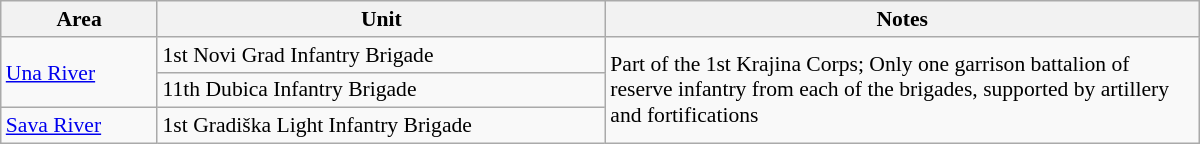<table class="plainrowheaders wikitable collapsible collapsed" style="cellspacing=2px; text-align:left; font-size:90%;" width=800px>
<tr style="font-size:100%; text-align:right;">
<th style="width:100px;" scope="col">Area</th>
<th style="width:300px;" scope="col">Unit</th>
<th style="width:400px;" scope="col">Notes</th>
</tr>
<tr>
<td rowspan=2><a href='#'>Una River</a></td>
<td>1st Novi Grad Infantry Brigade</td>
<td rowspan=3>Part of the 1st Krajina Corps; Only one garrison battalion of reserve infantry from each of the brigades, supported by artillery and fortifications</td>
</tr>
<tr>
<td>11th Dubica Infantry Brigade</td>
</tr>
<tr>
<td><a href='#'>Sava River</a></td>
<td>1st Gradiška Light Infantry Brigade</td>
</tr>
</table>
